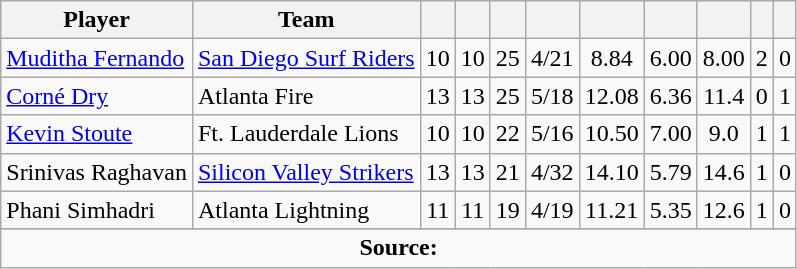<table class="wikitable sortable"  style="text-align: center;">
<tr>
<th class="unsortable">Player</th>
<th>Team</th>
<th></th>
<th></th>
<th></th>
<th></th>
<th></th>
<th></th>
<th></th>
<th></th>
<th></th>
</tr>
<tr>
<td style="text-align:left"><a href='#'>Muditha Fernando</a></td>
<td style="text-align:left"><a href='#'>San Diego Surf Riders</a></td>
<td>10</td>
<td>10</td>
<td>25</td>
<td>4/21</td>
<td>8.84</td>
<td>6.00</td>
<td>8.00</td>
<td>2</td>
<td>0</td>
</tr>
<tr>
<td style="text-align:left"><a href='#'>Corné Dry</a></td>
<td style="text-align:left">Atlanta Fire</td>
<td>13</td>
<td>13</td>
<td>25</td>
<td>5/18</td>
<td>12.08</td>
<td>6.36</td>
<td>11.4</td>
<td>0</td>
<td>1</td>
</tr>
<tr>
<td style="text-align:left"><a href='#'>Kevin Stoute</a></td>
<td style="text-align:left">Ft. Lauderdale Lions</td>
<td>10</td>
<td>10</td>
<td>22</td>
<td>5/16</td>
<td>10.50</td>
<td>7.00</td>
<td>9.0</td>
<td>1</td>
<td>1</td>
</tr>
<tr>
<td style="text-align:left">Srinivas Raghavan</td>
<td style="text-align:left"><a href='#'>Silicon Valley Strikers</a></td>
<td>13</td>
<td>13</td>
<td>21</td>
<td>4/32</td>
<td>14.10</td>
<td>5.79</td>
<td>14.6</td>
<td>1</td>
<td>0</td>
</tr>
<tr>
<td style="text-align:left">Phani Simhadri</td>
<td style="text-align:left">Atlanta Lightning</td>
<td>11</td>
<td>11</td>
<td>19</td>
<td>4/19</td>
<td>11.21</td>
<td>5.35</td>
<td>12.6</td>
<td>1</td>
<td>0</td>
</tr>
<tr>
</tr>
<tr class=sortbottom>
<td colspan=15><strong>Source:</strong> </td>
</tr>
</table>
